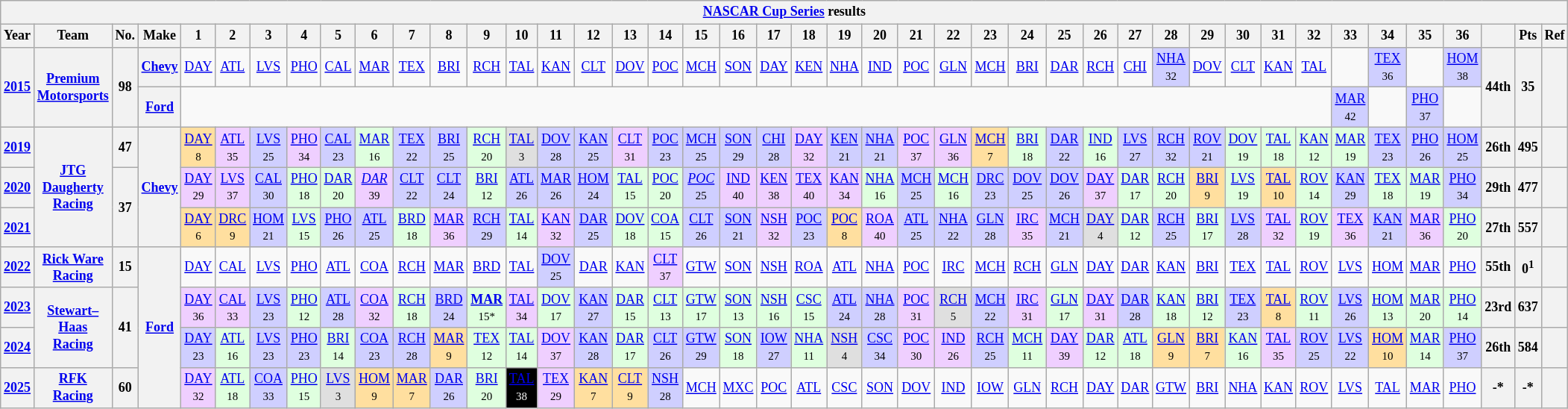<table class="wikitable" style="text-align:center; font-size:75%">
<tr>
<th colspan=43><a href='#'>NASCAR Cup Series</a> results</th>
</tr>
<tr>
<th>Year</th>
<th>Team</th>
<th>No.</th>
<th>Make</th>
<th>1</th>
<th>2</th>
<th>3</th>
<th>4</th>
<th>5</th>
<th>6</th>
<th>7</th>
<th>8</th>
<th>9</th>
<th>10</th>
<th>11</th>
<th>12</th>
<th>13</th>
<th>14</th>
<th>15</th>
<th>16</th>
<th>17</th>
<th>18</th>
<th>19</th>
<th>20</th>
<th>21</th>
<th>22</th>
<th>23</th>
<th>24</th>
<th>25</th>
<th>26</th>
<th>27</th>
<th>28</th>
<th>29</th>
<th>30</th>
<th>31</th>
<th>32</th>
<th>33</th>
<th>34</th>
<th>35</th>
<th>36</th>
<th></th>
<th>Pts</th>
<th>Ref</th>
</tr>
<tr>
<th rowspan=2><a href='#'>2015</a></th>
<th rowspan=2><a href='#'>Premium Motorsports</a></th>
<th rowspan=2>98</th>
<th><a href='#'>Chevy</a></th>
<td><a href='#'>DAY</a></td>
<td><a href='#'>ATL</a></td>
<td><a href='#'>LVS</a></td>
<td><a href='#'>PHO</a></td>
<td><a href='#'>CAL</a></td>
<td><a href='#'>MAR</a></td>
<td><a href='#'>TEX</a></td>
<td><a href='#'>BRI</a></td>
<td><a href='#'>RCH</a></td>
<td><a href='#'>TAL</a></td>
<td><a href='#'>KAN</a></td>
<td><a href='#'>CLT</a></td>
<td><a href='#'>DOV</a></td>
<td><a href='#'>POC</a></td>
<td><a href='#'>MCH</a></td>
<td><a href='#'>SON</a></td>
<td><a href='#'>DAY</a></td>
<td><a href='#'>KEN</a></td>
<td><a href='#'>NHA</a></td>
<td><a href='#'>IND</a></td>
<td><a href='#'>POC</a></td>
<td><a href='#'>GLN</a></td>
<td><a href='#'>MCH</a></td>
<td><a href='#'>BRI</a></td>
<td><a href='#'>DAR</a></td>
<td><a href='#'>RCH</a></td>
<td><a href='#'>CHI</a></td>
<td style="background:#CFCFFF;"><a href='#'>NHA</a><br><small>32</small></td>
<td><a href='#'>DOV</a></td>
<td><a href='#'>CLT</a></td>
<td><a href='#'>KAN</a></td>
<td><a href='#'>TAL</a></td>
<td></td>
<td style="background:#CFCFFF;"><a href='#'>TEX</a><br><small>36</small></td>
<td></td>
<td style="background:#CFCFFF;"><a href='#'>HOM</a><br><small>38</small></td>
<th rowspan=2>44th</th>
<th rowspan=2>35</th>
<th rowspan=2></th>
</tr>
<tr>
<th><a href='#'>Ford</a></th>
<td colspan=32></td>
<td style="background:#CFCFFF;"><a href='#'>MAR</a><br><small>42</small></td>
<td></td>
<td style="background:#CFCFFF;"><a href='#'>PHO</a><br><small>37</small></td>
<td></td>
</tr>
<tr>
<th><a href='#'>2019</a></th>
<th rowspan=3><a href='#'>JTG Daugherty Racing</a></th>
<th>47</th>
<th rowspan=3><a href='#'>Chevy</a></th>
<td style="background:#FFDF9F;"><a href='#'>DAY</a><br><small>8</small></td>
<td style="background:#EFCFFF;"><a href='#'>ATL</a><br><small>35</small></td>
<td style="background:#CFCFFF;"><a href='#'>LVS</a><br><small>25</small></td>
<td style="background:#EFCFFF;"><a href='#'>PHO</a><br><small>34</small></td>
<td style="background:#CFCFFF;"><a href='#'>CAL</a><br><small>23</small></td>
<td style="background:#DFFFDF;"><a href='#'>MAR</a><br><small>16</small></td>
<td style="background:#CFCFFF;"><a href='#'>TEX</a><br><small>22</small></td>
<td style="background:#CFCFFF;"><a href='#'>BRI</a><br><small>25</small></td>
<td style="background:#DFFFDF;"><a href='#'>RCH</a><br><small>20</small></td>
<td style="background:#DFDFDF;"><a href='#'>TAL</a><br><small>3</small></td>
<td style="background:#CFCFFF;"><a href='#'>DOV</a><br><small>28</small></td>
<td style="background:#CFCFFF;"><a href='#'>KAN</a><br><small>25</small></td>
<td style="background:#EFCFFF;"><a href='#'>CLT</a><br><small>31</small></td>
<td style="background:#CFCFFF;"><a href='#'>POC</a><br><small>23</small></td>
<td style="background:#CFCFFF;"><a href='#'>MCH</a><br><small>25</small></td>
<td style="background:#CFCFFF;"><a href='#'>SON</a><br><small>29</small></td>
<td style="background:#CFCFFF;"><a href='#'>CHI</a><br><small>28</small></td>
<td style="background:#EFCFFF;"><a href='#'>DAY</a><br><small>32</small></td>
<td style="background:#CFCFFF;"><a href='#'>KEN</a><br><small>21</small></td>
<td style="background:#CFCFFF;"><a href='#'>NHA</a><br><small>21</small></td>
<td style="background:#EFCFFF;"><a href='#'>POC</a><br><small>37</small></td>
<td style="background:#EFCFFF;"><a href='#'>GLN</a><br><small>36</small></td>
<td style="background:#FFDF9F;"><a href='#'>MCH</a><br><small>7</small></td>
<td style="background:#DFFFDF;"><a href='#'>BRI</a><br><small>18</small></td>
<td style="background:#CFCFFF;"><a href='#'>DAR</a><br><small>22</small></td>
<td style="background:#DFFFDF;"><a href='#'>IND</a><br><small>16</small></td>
<td style="background:#CFCFFF;"><a href='#'>LVS</a><br><small>27</small></td>
<td style="background:#CFCFFF;"><a href='#'>RCH</a><br><small>32</small></td>
<td style="background:#CFCFFF;"><a href='#'>ROV</a><br><small>21</small></td>
<td style="background:#DFFFDF;"><a href='#'>DOV</a><br><small>19</small></td>
<td style="background:#DFFFDF;"><a href='#'>TAL</a><br><small>18</small></td>
<td style="background:#DFFFDF;"><a href='#'>KAN</a><br><small>12</small></td>
<td style="background:#DFFFDF;"><a href='#'>MAR</a><br><small>19</small></td>
<td style="background:#CFCFFF;"><a href='#'>TEX</a><br><small>23</small></td>
<td style="background:#CFCFFF;"><a href='#'>PHO</a><br><small>26</small></td>
<td style="background:#CFCFFF;"><a href='#'>HOM</a><br><small>25</small></td>
<th>26th</th>
<th>495</th>
<th></th>
</tr>
<tr>
<th><a href='#'>2020</a></th>
<th rowspan=2>37</th>
<td style="background:#EFCFFF;"><a href='#'>DAY</a><br><small>29</small></td>
<td style="background:#EFCFFF;"><a href='#'>LVS</a><br><small>37</small></td>
<td style="background:#CFCFFF;"><a href='#'>CAL</a><br><small>30</small></td>
<td style="background:#DFFFDF;"><a href='#'>PHO</a><br><small>18</small></td>
<td style="background:#DFFFDF;"><a href='#'>DAR</a><br><small>20</small></td>
<td style="background:#EFCFFF;"><em><a href='#'>DAR</a></em><br><small>39</small></td>
<td style="background:#CFCFFF;"><a href='#'>CLT</a><br><small>22</small></td>
<td style="background:#CFCFFF;"><a href='#'>CLT</a><br><small>24</small></td>
<td style="background:#DFFFDF;"><a href='#'>BRI</a><br><small>12</small></td>
<td style="background:#CFCFFF;"><a href='#'>ATL</a><br><small>26</small></td>
<td style="background:#CFCFFF;"><a href='#'>MAR</a><br><small>26</small></td>
<td style="background:#CFCFFF;"><a href='#'>HOM</a><br><small>24</small></td>
<td style="background:#DFFFDF;"><a href='#'>TAL</a><br><small>15</small></td>
<td style="background:#DFFFDF;"><a href='#'>POC</a><br><small>20</small></td>
<td style="background:#CFCFFF;"><em><a href='#'>POC</a></em><br><small>25</small></td>
<td style="background:#EFCFFF;"><a href='#'>IND</a><br><small>40</small></td>
<td style="background:#EFCFFF;"><a href='#'>KEN</a><br><small>38</small></td>
<td style="background:#EFCFFF;"><a href='#'>TEX</a><br><small>40</small></td>
<td style="background:#EFCFFF;"><a href='#'>KAN</a><br><small>34</small></td>
<td style="background:#DFFFDF;"><a href='#'>NHA</a><br><small>16</small></td>
<td style="background:#CFCFFF;"><a href='#'>MCH</a><br><small>25</small></td>
<td style="background:#DFFFDF;"><a href='#'>MCH</a><br><small>16</small></td>
<td style="background:#CFCFFF;"><a href='#'>DRC</a><br><small>23</small></td>
<td style="background:#CFCFFF;"><a href='#'>DOV</a><br><small>25</small></td>
<td style="background:#CFCFFF;"><a href='#'>DOV</a><br><small>26</small></td>
<td style="background:#EFCFFF;"><a href='#'>DAY</a><br><small>37</small></td>
<td style="background:#DFFFDF;"><a href='#'>DAR</a><br><small>17</small></td>
<td style="background:#DFFFDF;"><a href='#'>RCH</a><br><small>20</small></td>
<td style="background:#FFDF9F;"><a href='#'>BRI</a><br><small>9</small></td>
<td style="background:#DFFFDF;"><a href='#'>LVS</a><br><small>19</small></td>
<td style="background:#FFDF9F;"><a href='#'>TAL</a><br><small>10</small></td>
<td style="background:#DFFFDF;"><a href='#'>ROV</a><br><small>14</small></td>
<td style="background:#CFCFFF;"><a href='#'>KAN</a><br><small>29</small></td>
<td style="background:#DFFFDF;"><a href='#'>TEX</a><br><small>18</small></td>
<td style="background:#DFFFDF;"><a href='#'>MAR</a><br><small>19</small></td>
<td style="background:#CFCFFF;"><a href='#'>PHO</a><br><small>34</small></td>
<th>29th</th>
<th>477</th>
<th></th>
</tr>
<tr>
<th><a href='#'>2021</a></th>
<td style="background:#FFDF9F;"><a href='#'>DAY</a><br><small>6</small></td>
<td style="background:#FFDF9F;"><a href='#'>DRC</a><br><small>9</small></td>
<td style="background:#CFCFFF;"><a href='#'>HOM</a><br><small>21</small></td>
<td style="background:#DFFFDF;"><a href='#'>LVS</a><br><small>15</small></td>
<td style="background:#CFCFFF;"><a href='#'>PHO</a><br><small>26</small></td>
<td style="background:#CFCFFF;"><a href='#'>ATL</a><br><small>25</small></td>
<td style="background:#DFFFDF;"><a href='#'>BRD</a><br><small>18</small></td>
<td style="background:#EFCFFF;"><a href='#'>MAR</a><br><small>36</small></td>
<td style="background:#CFCFFF;"><a href='#'>RCH</a><br><small>29</small></td>
<td style="background:#DFFFDF;"><a href='#'>TAL</a><br><small>14</small></td>
<td style="background:#EFCFFF;"><a href='#'>KAN</a><br><small>32</small></td>
<td style="background:#CFCFFF;"><a href='#'>DAR</a><br><small>25</small></td>
<td style="background:#DFFFDF;"><a href='#'>DOV</a><br><small>18</small></td>
<td style="background:#DFFFDF;"><a href='#'>COA</a><br><small>15</small></td>
<td style="background:#CFCFFF;"><a href='#'>CLT</a><br><small>26</small></td>
<td style="background:#CFCFFF;"><a href='#'>SON</a><br><small>21</small></td>
<td style="background:#EFCFFF;"><a href='#'>NSH</a><br><small>32</small></td>
<td style="background:#CFCFFF;"><a href='#'>POC</a><br><small>23</small></td>
<td style="background:#FFDF9F;"><a href='#'>POC</a><br><small>8</small></td>
<td style="background:#EFCFFF;"><a href='#'>ROA</a><br><small>40</small></td>
<td style="background:#CFCFFF;"><a href='#'>ATL</a><br><small>25</small></td>
<td style="background:#CFCFFF;"><a href='#'>NHA</a><br><small>22</small></td>
<td style="background:#CFCFFF;"><a href='#'>GLN</a><br><small>28</small></td>
<td style="background:#EFCFFF;"><a href='#'>IRC</a><br><small>35</small></td>
<td style="background:#CFCFFF;"><a href='#'>MCH</a><br><small>21</small></td>
<td style="background:#DFDFDF;"><a href='#'>DAY</a><br><small>4</small></td>
<td style="background:#DFFFDF;"><a href='#'>DAR</a><br><small>12</small></td>
<td style="background:#CFCFFF;"><a href='#'>RCH</a><br><small>25</small></td>
<td style="background:#DFFFDF;"><a href='#'>BRI</a><br><small>17</small></td>
<td style="background:#CFCFFF;"><a href='#'>LVS</a><br><small>28</small></td>
<td style="background:#EFCFFF;"><a href='#'>TAL</a><br><small>32</small></td>
<td style="background:#DFFFDF;"><a href='#'>ROV</a><br><small>19</small></td>
<td style="background:#EFCFFF;"><a href='#'>TEX</a><br><small>36</small></td>
<td style="background:#CFCFFF;"><a href='#'>KAN</a><br><small>21</small></td>
<td style="background:#EFCFFF;"><a href='#'>MAR</a><br><small>36</small></td>
<td style="background:#DFFFDF;"><a href='#'>PHO</a><br><small>20</small></td>
<th>27th</th>
<th>557</th>
<th></th>
</tr>
<tr>
<th><a href='#'>2022</a></th>
<th><a href='#'>Rick Ware Racing</a></th>
<th>15</th>
<th rowspan="4"><a href='#'>Ford</a></th>
<td><a href='#'>DAY</a></td>
<td><a href='#'>CAL</a></td>
<td><a href='#'>LVS</a></td>
<td><a href='#'>PHO</a></td>
<td><a href='#'>ATL</a></td>
<td><a href='#'>COA</a></td>
<td><a href='#'>RCH</a></td>
<td><a href='#'>MAR</a></td>
<td><a href='#'>BRD</a></td>
<td><a href='#'>TAL</a></td>
<td style="background:#CFCFFF;"><a href='#'>DOV</a><br><small>25</small></td>
<td><a href='#'>DAR</a></td>
<td><a href='#'>KAN</a></td>
<td style="background:#EFCFFF;"><a href='#'>CLT</a><br><small>37</small></td>
<td><a href='#'>GTW</a></td>
<td><a href='#'>SON</a></td>
<td><a href='#'>NSH</a></td>
<td><a href='#'>ROA</a></td>
<td><a href='#'>ATL</a></td>
<td><a href='#'>NHA</a></td>
<td><a href='#'>POC</a></td>
<td><a href='#'>IRC</a></td>
<td><a href='#'>MCH</a></td>
<td><a href='#'>RCH</a></td>
<td><a href='#'>GLN</a></td>
<td><a href='#'>DAY</a></td>
<td><a href='#'>DAR</a></td>
<td><a href='#'>KAN</a></td>
<td><a href='#'>BRI</a></td>
<td><a href='#'>TEX</a></td>
<td><a href='#'>TAL</a></td>
<td><a href='#'>ROV</a></td>
<td><a href='#'>LVS</a></td>
<td><a href='#'>HOM</a></td>
<td><a href='#'>MAR</a></td>
<td><a href='#'>PHO</a></td>
<th>55th</th>
<th>0<sup>1</sup></th>
<th></th>
</tr>
<tr>
<th><a href='#'>2023</a></th>
<th rowspan=2><a href='#'>Stewart–Haas Racing</a></th>
<th rowspan=2>41</th>
<td style="background:#EFCFFF;"><a href='#'>DAY</a><br><small>36</small></td>
<td style="background:#EFCFFF;"><a href='#'>CAL</a><br><small>33</small></td>
<td style="background:#CFCFFF;"><a href='#'>LVS</a><br><small>23</small></td>
<td style="background:#DFFFDF;"><a href='#'>PHO</a><br><small>12</small></td>
<td style="background:#CFCFFF;"><a href='#'>ATL</a><br><small>28</small></td>
<td style="background:#EFCFFF;"><a href='#'>COA</a><br><small>32</small></td>
<td style="background:#DFFFDF;"><a href='#'>RCH</a><br><small>18</small></td>
<td style="background:#CFCFFF;"><a href='#'>BRD</a><br><small>24</small></td>
<td style="background:#DFFFDF;"><strong><a href='#'>MAR</a></strong><br><small>15*</small></td>
<td style="background:#EFCFFF;"><a href='#'>TAL</a><br><small>34</small></td>
<td style="background:#DFFFDF;"><a href='#'>DOV</a><br><small>17</small></td>
<td style="background:#CFCFFF;"><a href='#'>KAN</a><br><small>27</small></td>
<td style="background:#DFFFDF;"><a href='#'>DAR</a><br><small>15</small></td>
<td style="background:#DFFFDF;"><a href='#'>CLT</a><br><small>13</small></td>
<td style="background:#DFFFDF;"><a href='#'>GTW</a><br><small>17</small></td>
<td style="background:#DFFFDF;"><a href='#'>SON</a><br><small>13</small></td>
<td style="background:#DFFFDF;"><a href='#'>NSH</a><br><small>16</small></td>
<td style="background:#DFFFDF;"><a href='#'>CSC</a><br><small>15</small></td>
<td style="background:#CFCFFF;"><a href='#'>ATL</a><br><small>24</small></td>
<td style="background:#CFCFFF;"><a href='#'>NHA</a><br><small>28</small></td>
<td style="background:#EFCFFF;"><a href='#'>POC</a><br><small>31</small></td>
<td style="background:#DFDFDF;"><a href='#'>RCH</a><br><small>5</small></td>
<td style="background:#CFCFFF;"><a href='#'>MCH</a><br><small>22</small></td>
<td style="background:#EFCFFF;"><a href='#'>IRC</a><br><small>31</small></td>
<td style="background:#DFFFDF;"><a href='#'>GLN</a><br><small>17</small></td>
<td style="background:#EFCFFF;"><a href='#'>DAY</a><br><small>31</small></td>
<td style="background:#CFCFFF;"><a href='#'>DAR</a><br><small>28</small></td>
<td style="background:#DFFFDF;"><a href='#'>KAN</a><br><small>18</small></td>
<td style="background:#DFFFDF;"><a href='#'>BRI</a><br><small>12</small></td>
<td style="background:#CFCFFF;"><a href='#'>TEX</a><br><small>23</small></td>
<td style="background:#FFDF9F;"><a href='#'>TAL</a><br><small>8</small></td>
<td style="background:#DFFFDF;"><a href='#'>ROV</a><br><small>11</small></td>
<td style="background:#CFCFFF;"><a href='#'>LVS</a><br><small>26</small></td>
<td style="background:#DFFFDF;"><a href='#'>HOM</a><br><small>13</small></td>
<td style="background:#DFFFDF;"><a href='#'>MAR</a><br><small>20</small></td>
<td style="background:#DFFFDF;"><a href='#'>PHO</a><br><small>14</small></td>
<th>23rd</th>
<th>637</th>
<th></th>
</tr>
<tr>
<th><a href='#'>2024</a></th>
<td style="background:#CFCFFF;"><a href='#'>DAY</a><br><small>23</small></td>
<td style="background:#DFFFDF;"><a href='#'>ATL</a><br><small>16</small></td>
<td style="background:#CFCFFF;"><a href='#'>LVS</a><br><small>23</small></td>
<td style="background:#CFCFFF;"><a href='#'>PHO</a><br><small>23</small></td>
<td style="background:#DFFFDF;"><a href='#'>BRI</a><br><small>14</small></td>
<td style="background:#CFCFFF;"><a href='#'>COA</a><br><small>23</small></td>
<td style="background:#CFCFFF;"><a href='#'>RCH</a><br><small>28</small></td>
<td style="background:#FFDF9F;"><a href='#'>MAR</a><br><small>9</small></td>
<td style="background:#DFFFDF;"><a href='#'>TEX</a><br><small>12</small></td>
<td style="background:#DFFFDF;"><a href='#'>TAL</a><br><small>14</small></td>
<td style="background:#EFCFFF;"><a href='#'>DOV</a><br><small>37</small></td>
<td style="background:#CFCFFF;"><a href='#'>KAN</a><br><small>28</small></td>
<td style="background:#DFFFDF;"><a href='#'>DAR</a><br><small>17</small></td>
<td style="background:#CFCFFF;"><a href='#'>CLT</a><br><small>26</small></td>
<td style="background:#CFCFFF;"><a href='#'>GTW</a><br><small>29</small></td>
<td style="background:#DFFFDF;"><a href='#'>SON</a><br><small>18</small></td>
<td style="background:#CFCFFF;"><a href='#'>IOW</a><br><small>27</small></td>
<td style="background:#DFFFDF;"><a href='#'>NHA</a><br><small>11</small></td>
<td style="background:#DFDFDF;"><a href='#'>NSH</a><br><small>4</small></td>
<td style="background:#CFCFFF;"><a href='#'>CSC</a><br><small>34</small></td>
<td style="background:#EFCFFF;"><a href='#'>POC</a><br><small>30</small></td>
<td style="background:#EFCFFF;"><a href='#'>IND</a><br><small>26</small></td>
<td style="background:#CFCFFF;"><a href='#'>RCH</a><br><small>25</small></td>
<td style="background:#DFFFDF;"><a href='#'>MCH</a><br><small>11</small></td>
<td style="background:#EFCFFF;"><a href='#'>DAY</a><br><small>39</small></td>
<td style="background:#DFFFDF;"><a href='#'>DAR</a><br><small>12</small></td>
<td style="background:#DFFFDF;"><a href='#'>ATL</a><br><small>18</small></td>
<td style="background:#FFDF9F;"><a href='#'>GLN</a><br><small>9</small></td>
<td style="background:#FFDF9F;"><a href='#'>BRI</a><br><small>7</small></td>
<td style="background:#DFFFDF;"><a href='#'>KAN</a><br><small>16</small></td>
<td style="background:#EFCFFF;"><a href='#'>TAL</a><br><small>35</small></td>
<td style="background:#CFCFFF;"><a href='#'>ROV</a><br><small>25</small></td>
<td style="background:#CFCFFF;"><a href='#'>LVS</a><br><small>22</small></td>
<td style="background:#FFDF9F;"><a href='#'>HOM</a><br><small>10</small></td>
<td style="background:#DFFFDF;"><a href='#'>MAR</a><br><small>14</small></td>
<td style="background:#CFCFFF;"><a href='#'>PHO</a><br><small>37</small></td>
<th>26th</th>
<th>584</th>
<th></th>
</tr>
<tr>
<th><a href='#'>2025</a></th>
<th><a href='#'>RFK Racing</a></th>
<th>60</th>
<td style="background:#EFCFFF;"><a href='#'>DAY</a><br><small>32</small></td>
<td style="background:#DFFFDF;"><a href='#'>ATL</a><br><small>18</small></td>
<td style="background:#CFCFFF;"><a href='#'>COA</a><br><small>33</small></td>
<td style="background:#DFFFDF;"><a href='#'>PHO</a><br><small>15</small></td>
<td style="background:#DFDFDF;"><a href='#'>LVS</a><br><small>3</small></td>
<td style="background:#FFDF9F;"><a href='#'>HOM</a><br><small>9</small></td>
<td style="background:#FFDF9F;"><a href='#'>MAR</a><br><small>7</small></td>
<td style="background:#CFCFFF;"><a href='#'>DAR</a><br><small>26</small></td>
<td style="background:#DFFFDF;"><a href='#'>BRI</a><br><small>20</small></td>
<td style="background:#000000;color:white;"><a href='#'><span>TAL</span></a><br><small>38</small></td>
<td style="background:#EFCFFF;"><a href='#'>TEX</a><br><small>29</small></td>
<td style="background:#FFDF9F;"><a href='#'>KAN</a><br><small>7</small></td>
<td style="background:#FFDF9F;"><a href='#'>CLT</a><br><small>9</small></td>
<td style="background:#CFCFFF;"><a href='#'>NSH</a><br><small>28</small></td>
<td style="background:#;"><a href='#'>MCH</a><br><small></small></td>
<td><a href='#'>MXC</a></td>
<td><a href='#'>POC</a></td>
<td><a href='#'>ATL</a></td>
<td><a href='#'>CSC</a></td>
<td><a href='#'>SON</a></td>
<td><a href='#'>DOV</a></td>
<td><a href='#'>IND</a></td>
<td><a href='#'>IOW</a></td>
<td><a href='#'>GLN</a></td>
<td><a href='#'>RCH</a></td>
<td><a href='#'>DAY</a></td>
<td><a href='#'>DAR</a></td>
<td><a href='#'>GTW</a></td>
<td><a href='#'>BRI</a></td>
<td><a href='#'>NHA</a></td>
<td><a href='#'>KAN</a></td>
<td><a href='#'>ROV</a></td>
<td><a href='#'>LVS</a></td>
<td><a href='#'>TAL</a></td>
<td><a href='#'>MAR</a></td>
<td><a href='#'>PHO</a></td>
<th>-*</th>
<th>-*</th>
<th></th>
</tr>
</table>
